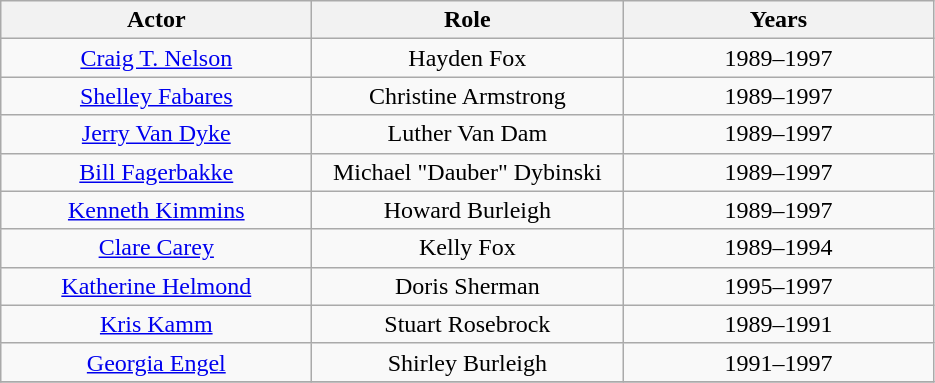<table class="wikitable sortable" style="text-align: center">
<tr>
<th width="200">Actor</th>
<th width="200">Role</th>
<th width="200">Years</th>
</tr>
<tr>
<td><a href='#'>Craig T. Nelson</a></td>
<td>Hayden Fox</td>
<td>1989–1997</td>
</tr>
<tr>
<td><a href='#'>Shelley Fabares</a></td>
<td>Christine Armstrong</td>
<td>1989–1997</td>
</tr>
<tr>
<td><a href='#'>Jerry Van Dyke</a></td>
<td>Luther Van Dam</td>
<td>1989–1997</td>
</tr>
<tr>
<td><a href='#'>Bill Fagerbakke</a></td>
<td>Michael "Dauber" Dybinski</td>
<td>1989–1997</td>
</tr>
<tr>
<td><a href='#'>Kenneth Kimmins</a></td>
<td>Howard Burleigh</td>
<td>1989–1997</td>
</tr>
<tr>
<td><a href='#'>Clare Carey</a></td>
<td>Kelly Fox</td>
<td>1989–1994</td>
</tr>
<tr>
<td><a href='#'>Katherine Helmond</a></td>
<td>Doris Sherman</td>
<td>1995–1997</td>
</tr>
<tr>
<td><a href='#'>Kris Kamm</a></td>
<td>Stuart Rosebrock</td>
<td>1989–1991</td>
</tr>
<tr>
<td><a href='#'>Georgia Engel</a></td>
<td>Shirley Burleigh</td>
<td>1991–1997</td>
</tr>
<tr>
</tr>
</table>
